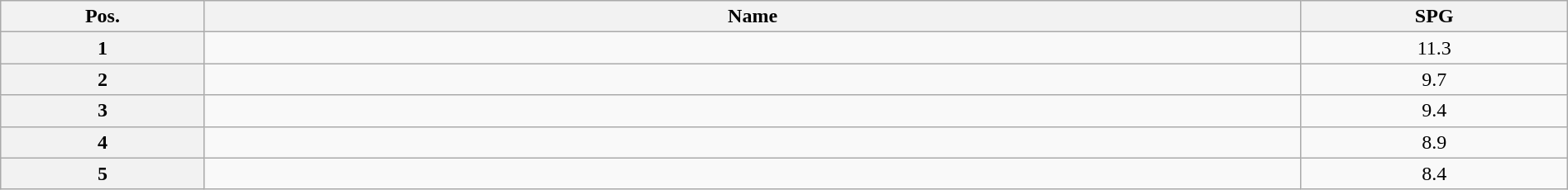<table class=wikitable width=100% style="text-align:center;">
<tr>
<th width="13%">Pos.</th>
<th width="70%">Name</th>
<th width="17%">SPG</th>
</tr>
<tr>
<th>1</th>
<td align=left></td>
<td>11.3</td>
</tr>
<tr>
<th>2</th>
<td align=left></td>
<td>9.7</td>
</tr>
<tr>
<th>3</th>
<td align=left></td>
<td>9.4</td>
</tr>
<tr>
<th>4</th>
<td align=left></td>
<td>8.9</td>
</tr>
<tr>
<th>5</th>
<td align=left></td>
<td>8.4</td>
</tr>
</table>
